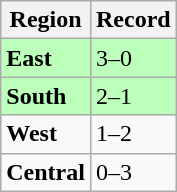<table class="wikitable">
<tr>
<th>Region</th>
<th>Record</th>
</tr>
<tr bgcolor=#bbffbb>
<td><strong>East</strong></td>
<td>3–0</td>
</tr>
<tr bgcolor=#bbffbb>
<td><strong>South</strong></td>
<td>2–1</td>
</tr>
<tr>
<td><strong>West</strong></td>
<td>1–2</td>
</tr>
<tr>
<td><strong>Central</strong></td>
<td>0–3</td>
</tr>
</table>
